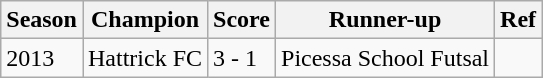<table class="wikitable">
<tr>
<th>Season</th>
<th>Champion</th>
<th>Score</th>
<th>Runner-up</th>
<th>Ref</th>
</tr>
<tr>
<td>2013</td>
<td>Hattrick FC</td>
<td>3 - 1</td>
<td>Picessa School Futsal</td>
<td></td>
</tr>
</table>
